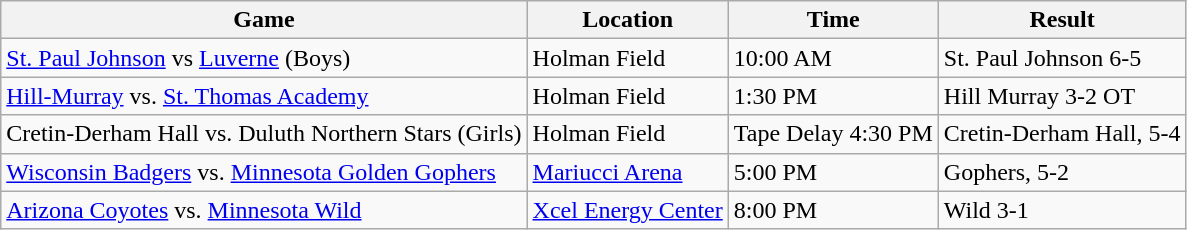<table class="wikitable">
<tr>
<th>Game</th>
<th>Location</th>
<th>Time</th>
<th>Result</th>
</tr>
<tr>
<td><a href='#'>St. Paul Johnson</a> vs <a href='#'>Luverne</a> (Boys)</td>
<td>Holman Field</td>
<td>10:00 AM</td>
<td>St. Paul Johnson 6-5</td>
</tr>
<tr>
<td><a href='#'>Hill-Murray</a> vs. <a href='#'>St. Thomas Academy</a></td>
<td>Holman Field</td>
<td>1:30 PM</td>
<td>Hill Murray 3-2 OT</td>
</tr>
<tr>
<td>Cretin-Derham Hall vs. Duluth Northern Stars (Girls)</td>
<td>Holman Field</td>
<td>Tape Delay 4:30 PM</td>
<td>Cretin-Derham Hall, 5-4</td>
</tr>
<tr>
<td><a href='#'>Wisconsin Badgers</a> vs. <a href='#'>Minnesota Golden Gophers</a></td>
<td><a href='#'>Mariucci Arena</a></td>
<td>5:00 PM</td>
<td>Gophers, 5-2</td>
</tr>
<tr>
<td><a href='#'>Arizona Coyotes</a> vs. <a href='#'>Minnesota Wild</a></td>
<td><a href='#'>Xcel Energy Center</a></td>
<td>8:00 PM</td>
<td>Wild 3-1</td>
</tr>
</table>
